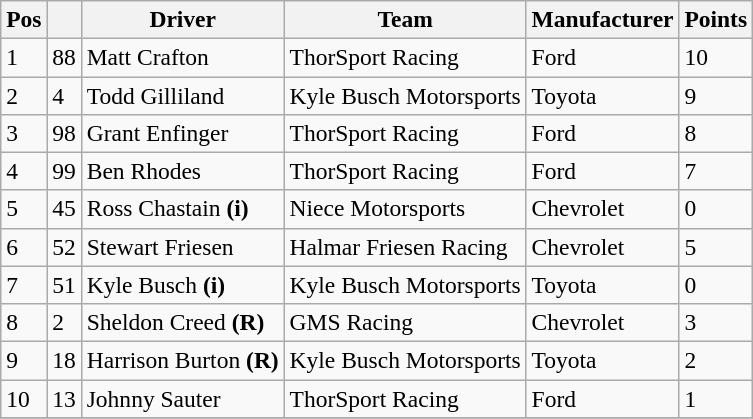<table class="wikitable" style="font-size:98%">
<tr>
<th>Pos</th>
<th></th>
<th>Driver</th>
<th>Team</th>
<th>Manufacturer</th>
<th>Points</th>
</tr>
<tr>
<td>1</td>
<td>88</td>
<td>Matt Crafton</td>
<td>ThorSport Racing</td>
<td>Ford</td>
<td>10</td>
</tr>
<tr>
<td>2</td>
<td>4</td>
<td>Todd Gilliland</td>
<td>Kyle Busch Motorsports</td>
<td>Toyota</td>
<td>9</td>
</tr>
<tr>
<td>3</td>
<td>98</td>
<td>Grant Enfinger</td>
<td>ThorSport Racing</td>
<td>Ford</td>
<td>8</td>
</tr>
<tr>
<td>4</td>
<td>99</td>
<td>Ben Rhodes</td>
<td>ThorSport Racing</td>
<td>Ford</td>
<td>7</td>
</tr>
<tr>
<td>5</td>
<td>45</td>
<td>Ross Chastain <strong>(i)</strong></td>
<td>Niece Motorsports</td>
<td>Chevrolet</td>
<td>0</td>
</tr>
<tr>
<td>6</td>
<td>52</td>
<td>Stewart Friesen</td>
<td>Halmar Friesen Racing</td>
<td>Chevrolet</td>
<td>5</td>
</tr>
<tr>
<td>7</td>
<td>51</td>
<td>Kyle Busch <strong>(i)</strong></td>
<td>Kyle Busch Motorsports</td>
<td>Toyota</td>
<td>0</td>
</tr>
<tr>
<td>8</td>
<td>2</td>
<td>Sheldon Creed <strong>(R)</strong></td>
<td>GMS Racing</td>
<td>Chevrolet</td>
<td>3</td>
</tr>
<tr>
<td>9</td>
<td>18</td>
<td>Harrison Burton <strong>(R)</strong></td>
<td>Kyle Busch Motorsports</td>
<td>Toyota</td>
<td>2</td>
</tr>
<tr>
<td>10</td>
<td>13</td>
<td>Johnny Sauter</td>
<td>ThorSport Racing</td>
<td>Ford</td>
<td>1</td>
</tr>
<tr>
</tr>
</table>
